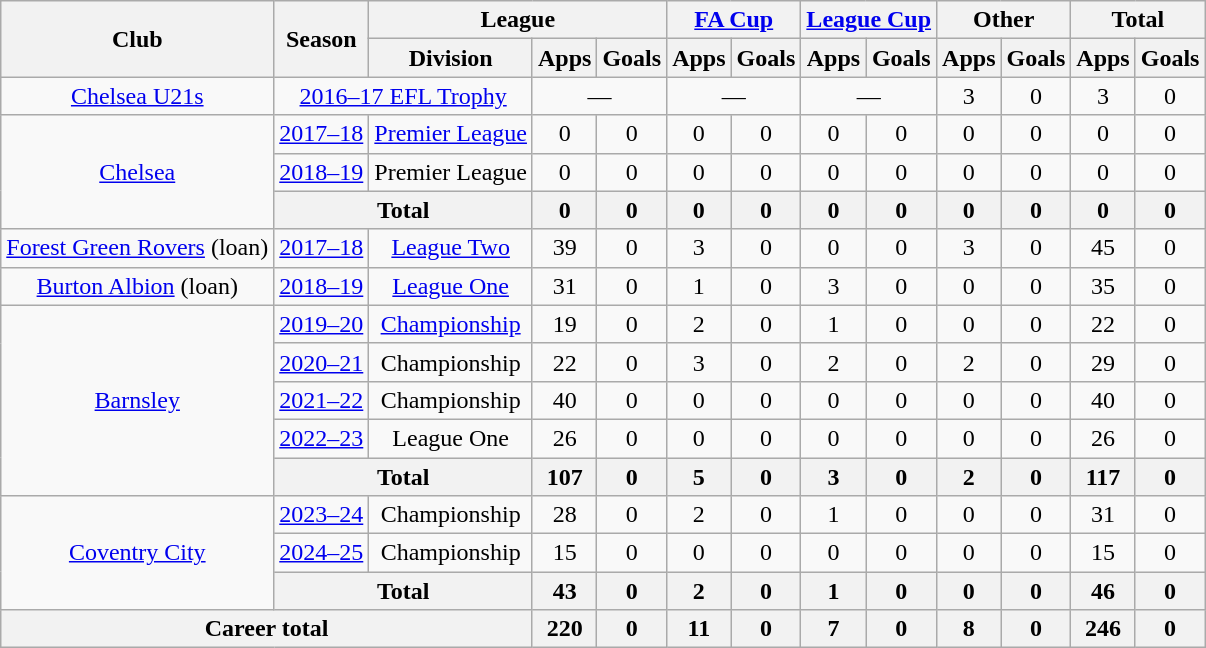<table class="wikitable" style="text-align:center">
<tr>
<th rowspan="2">Club</th>
<th rowspan="2">Season</th>
<th colspan="3">League</th>
<th colspan="2"><a href='#'>FA Cup</a></th>
<th colspan="2"><a href='#'>League Cup</a></th>
<th colspan="2">Other</th>
<th colspan="2">Total</th>
</tr>
<tr>
<th>Division</th>
<th>Apps</th>
<th>Goals</th>
<th>Apps</th>
<th>Goals</th>
<th>Apps</th>
<th>Goals</th>
<th>Apps</th>
<th>Goals</th>
<th>Apps</th>
<th>Goals</th>
</tr>
<tr>
<td><a href='#'>Chelsea U21s</a></td>
<td colspan="2"><a href='#'>2016–17 EFL Trophy</a></td>
<td colspan="2">—</td>
<td colspan="2">—</td>
<td colspan="2">—</td>
<td>3</td>
<td>0</td>
<td>3</td>
<td>0</td>
</tr>
<tr>
<td rowspan=3><a href='#'>Chelsea</a></td>
<td><a href='#'>2017–18</a></td>
<td><a href='#'>Premier League</a></td>
<td>0</td>
<td>0</td>
<td>0</td>
<td>0</td>
<td>0</td>
<td>0</td>
<td>0</td>
<td>0</td>
<td>0</td>
<td>0</td>
</tr>
<tr>
<td><a href='#'>2018–19</a></td>
<td>Premier League</td>
<td>0</td>
<td>0</td>
<td>0</td>
<td>0</td>
<td>0</td>
<td>0</td>
<td>0</td>
<td>0</td>
<td>0</td>
<td>0</td>
</tr>
<tr>
<th colspan="2">Total</th>
<th>0</th>
<th>0</th>
<th>0</th>
<th>0</th>
<th>0</th>
<th>0</th>
<th>0</th>
<th>0</th>
<th>0</th>
<th>0</th>
</tr>
<tr>
<td><a href='#'>Forest Green Rovers</a> (loan)</td>
<td><a href='#'>2017–18</a></td>
<td><a href='#'>League Two</a></td>
<td>39</td>
<td>0</td>
<td>3</td>
<td>0</td>
<td>0</td>
<td>0</td>
<td>3</td>
<td>0</td>
<td>45</td>
<td>0</td>
</tr>
<tr>
<td><a href='#'>Burton Albion</a> (loan)</td>
<td><a href='#'>2018–19</a></td>
<td><a href='#'>League One</a></td>
<td>31</td>
<td>0</td>
<td>1</td>
<td>0</td>
<td>3</td>
<td>0</td>
<td>0</td>
<td>0</td>
<td>35</td>
<td>0</td>
</tr>
<tr>
<td rowspan=5><a href='#'>Barnsley</a></td>
<td><a href='#'>2019–20</a></td>
<td><a href='#'>Championship</a></td>
<td>19</td>
<td>0</td>
<td>2</td>
<td>0</td>
<td>1</td>
<td>0</td>
<td>0</td>
<td>0</td>
<td>22</td>
<td>0</td>
</tr>
<tr>
<td><a href='#'>2020–21</a></td>
<td>Championship</td>
<td>22</td>
<td>0</td>
<td>3</td>
<td>0</td>
<td>2</td>
<td>0</td>
<td>2</td>
<td>0</td>
<td>29</td>
<td>0</td>
</tr>
<tr>
<td><a href='#'>2021–22</a></td>
<td>Championship</td>
<td>40</td>
<td>0</td>
<td>0</td>
<td>0</td>
<td>0</td>
<td>0</td>
<td>0</td>
<td>0</td>
<td>40</td>
<td>0</td>
</tr>
<tr>
<td><a href='#'>2022–23</a></td>
<td>League One</td>
<td>26</td>
<td>0</td>
<td>0</td>
<td>0</td>
<td>0</td>
<td>0</td>
<td>0</td>
<td>0</td>
<td>26</td>
<td>0</td>
</tr>
<tr>
<th colspan="2">Total</th>
<th>107</th>
<th>0</th>
<th>5</th>
<th>0</th>
<th>3</th>
<th>0</th>
<th>2</th>
<th>0</th>
<th>117</th>
<th>0</th>
</tr>
<tr>
<td rowspan=3><a href='#'>Coventry City</a></td>
<td><a href='#'>2023–24</a></td>
<td>Championship</td>
<td>28</td>
<td>0</td>
<td>2</td>
<td>0</td>
<td>1</td>
<td>0</td>
<td>0</td>
<td>0</td>
<td>31</td>
<td>0</td>
</tr>
<tr>
<td><a href='#'>2024–25</a></td>
<td>Championship</td>
<td>15</td>
<td>0</td>
<td>0</td>
<td>0</td>
<td>0</td>
<td>0</td>
<td>0</td>
<td>0</td>
<td>15</td>
<td>0</td>
</tr>
<tr>
<th colspan="2">Total</th>
<th>43</th>
<th>0</th>
<th>2</th>
<th>0</th>
<th>1</th>
<th>0</th>
<th>0</th>
<th>0</th>
<th>46</th>
<th>0</th>
</tr>
<tr>
<th colspan="3">Career total</th>
<th>220</th>
<th>0</th>
<th>11</th>
<th>0</th>
<th>7</th>
<th>0</th>
<th>8</th>
<th>0</th>
<th>246</th>
<th>0</th>
</tr>
</table>
